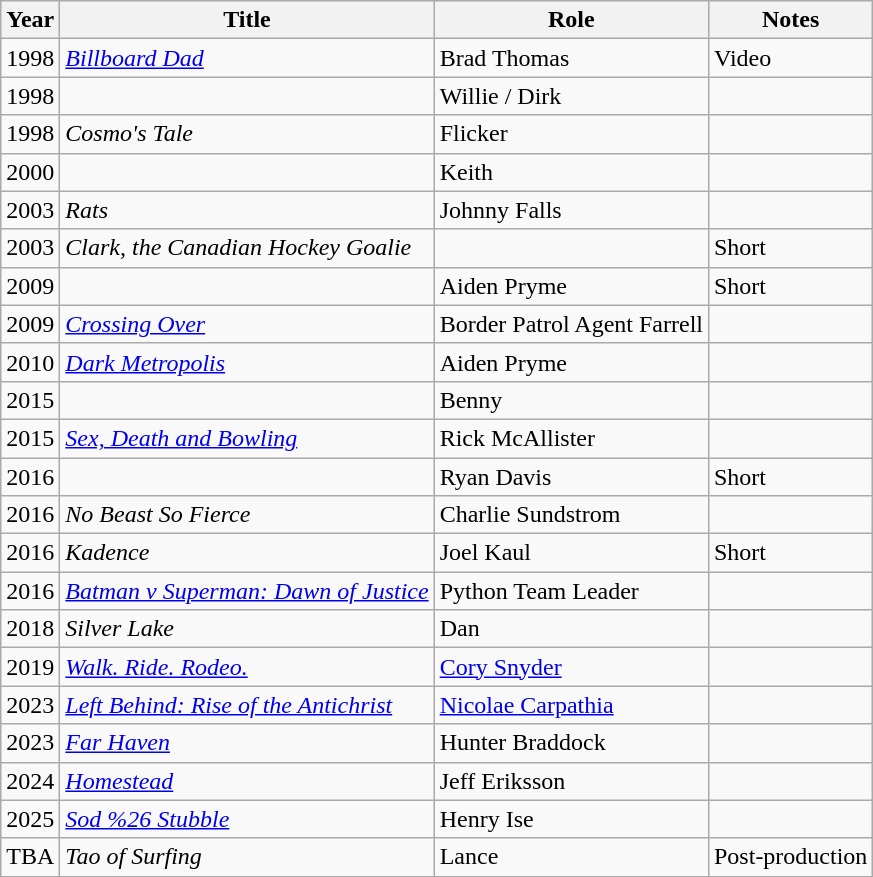<table class="wikitable sortable">
<tr>
<th>Year</th>
<th>Title</th>
<th>Role</th>
<th class="unsortable">Notes</th>
</tr>
<tr>
<td>1998</td>
<td><em><a href='#'>Billboard Dad</a></em></td>
<td>Brad Thomas</td>
<td>Video</td>
</tr>
<tr>
<td>1998</td>
<td><em></em></td>
<td>Willie / Dirk</td>
<td></td>
</tr>
<tr>
<td>1998</td>
<td><em>Cosmo's Tale</em></td>
<td>Flicker</td>
<td></td>
</tr>
<tr>
<td>2000</td>
<td><em></em></td>
<td>Keith</td>
<td></td>
</tr>
<tr>
<td>2003</td>
<td><em>Rats</em></td>
<td>Johnny Falls</td>
<td></td>
</tr>
<tr>
<td>2003</td>
<td><em>Clark, the Canadian Hockey Goalie</em></td>
<td></td>
<td>Short</td>
</tr>
<tr>
<td>2009</td>
<td><em></em></td>
<td>Aiden Pryme</td>
<td>Short</td>
</tr>
<tr>
<td>2009</td>
<td><em><a href='#'>Crossing Over</a></em></td>
<td>Border Patrol Agent Farrell</td>
<td></td>
</tr>
<tr>
<td>2010</td>
<td><em><a href='#'>Dark Metropolis</a></em></td>
<td>Aiden Pryme</td>
<td></td>
</tr>
<tr>
<td>2015</td>
<td><em></em></td>
<td>Benny</td>
<td></td>
</tr>
<tr>
<td>2015</td>
<td><em><a href='#'>Sex, Death and Bowling</a></em></td>
<td>Rick McAllister</td>
<td></td>
</tr>
<tr>
<td>2016</td>
<td><em></em></td>
<td>Ryan Davis</td>
<td>Short</td>
</tr>
<tr>
<td>2016</td>
<td><em>No Beast So Fierce</em></td>
<td>Charlie Sundstrom</td>
<td></td>
</tr>
<tr>
<td>2016</td>
<td><em>Kadence</em></td>
<td>Joel Kaul</td>
<td>Short</td>
</tr>
<tr>
<td>2016</td>
<td><em><a href='#'>Batman v Superman: Dawn of Justice</a></em></td>
<td>Python Team Leader</td>
<td></td>
</tr>
<tr>
<td>2018</td>
<td><em>Silver Lake</em></td>
<td>Dan</td>
<td></td>
</tr>
<tr>
<td>2019</td>
<td><em><a href='#'>Walk. Ride. Rodeo.</a></em></td>
<td><a href='#'>Cory Snyder</a></td>
<td></td>
</tr>
<tr>
<td>2023</td>
<td><em><a href='#'>Left Behind: Rise of the Antichrist</a></em></td>
<td><a href='#'>Nicolae Carpathia</a></td>
<td></td>
</tr>
<tr>
<td>2023</td>
<td><em><a href='#'>Far Haven</a></em></td>
<td>Hunter Braddock</td>
<td></td>
</tr>
<tr>
<td>2024</td>
<td><em><a href='#'>Homestead</a></em></td>
<td>Jeff Eriksson</td>
<td></td>
</tr>
<tr>
<td>2025</td>
<td><em><a href='#'>Sod %26 Stubble</a></em></td>
<td>Henry Ise</td>
</tr>
<tr>
<td>TBA</td>
<td><em>Tao of Surfing</em></td>
<td>Lance</td>
<td>Post-production</td>
</tr>
</table>
